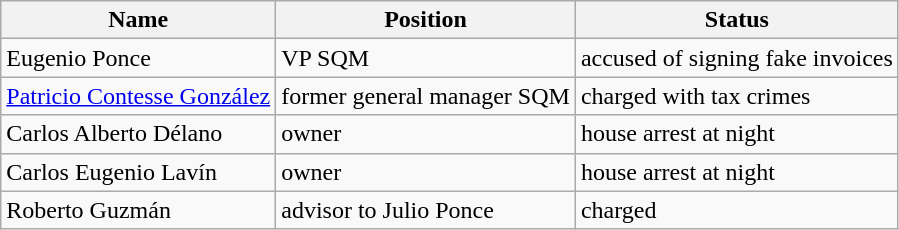<table class="wikitable">
<tr>
<th>Name</th>
<th>Position</th>
<th>Status</th>
</tr>
<tr>
<td>Eugenio Ponce</td>
<td>VP SQM</td>
<td>accused of signing fake invoices</td>
</tr>
<tr>
<td><a href='#'>Patricio Contesse González</a></td>
<td>former general manager SQM</td>
<td>charged with tax crimes</td>
</tr>
<tr>
<td>Carlos Alberto Délano</td>
<td>owner</td>
<td>house arrest at night</td>
</tr>
<tr>
<td>Carlos Eugenio Lavín</td>
<td>owner</td>
<td>house arrest at night</td>
</tr>
<tr>
<td>Roberto Guzmán</td>
<td>advisor to Julio Ponce</td>
<td>charged</td>
</tr>
</table>
